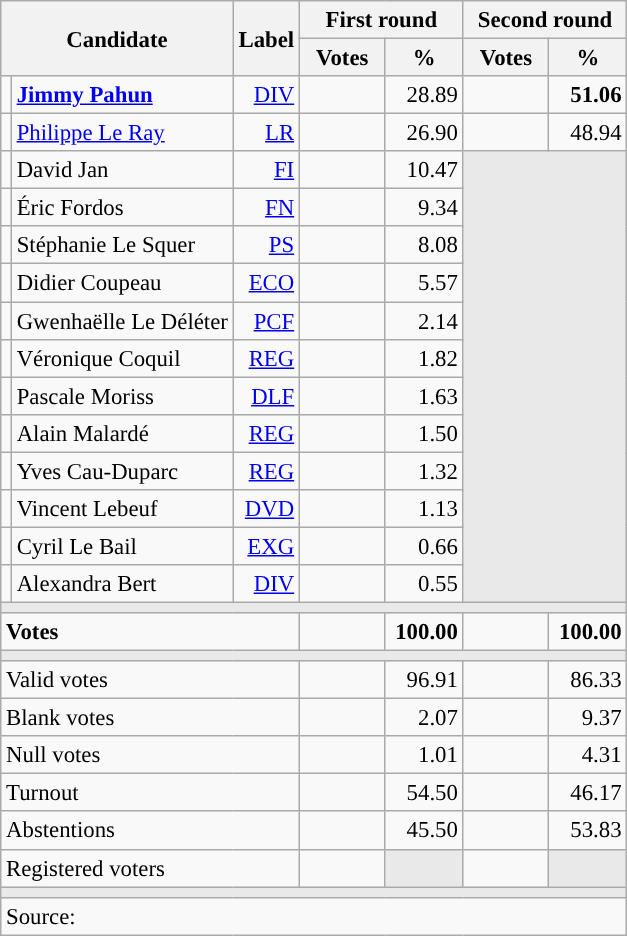<table class="wikitable" style="text-align:right;font-size:95%;">
<tr>
<th rowspan="2" colspan="2">Candidate</th>
<th rowspan="2">Label</th>
<th colspan="2">First round</th>
<th colspan="2">Second round</th>
</tr>
<tr>
<th style="width:50px;">Votes</th>
<th style="width:45px;">%</th>
<th style="width:50px;">Votes</th>
<th style="width:45px;">%</th>
</tr>
<tr>
<td style="color:inherit;background:"></td>
<td style="text-align:left;"><strong><a href='#'>Jimmy Pahun</a></strong></td>
<td><a href='#'>DIV</a></td>
<td></td>
<td>28.89</td>
<td><strong></strong></td>
<td><strong>51.06</strong></td>
</tr>
<tr>
<td style="color:inherit;background:"></td>
<td style="text-align:left;"><a href='#'>Philippe Le Ray</a></td>
<td><a href='#'>LR</a></td>
<td></td>
<td>26.90</td>
<td></td>
<td>48.94</td>
</tr>
<tr>
<td style="color:inherit;background:"></td>
<td style="text-align:left;">David Jan</td>
<td><a href='#'>FI</a></td>
<td></td>
<td>10.47</td>
<td colspan="2" rowspan="12" style="background:#E9E9E9;"></td>
</tr>
<tr>
<td style="color:inherit;background:"></td>
<td style="text-align:left;">Éric Fordos</td>
<td><a href='#'>FN</a></td>
<td></td>
<td>9.34</td>
</tr>
<tr>
<td style="color:inherit;background:"></td>
<td style="text-align:left;">Stéphanie Le Squer</td>
<td><a href='#'>PS</a></td>
<td></td>
<td>8.08</td>
</tr>
<tr>
<td style="color:inherit;background:"></td>
<td style="text-align:left;">Didier Coupeau</td>
<td><a href='#'>ECO</a></td>
<td></td>
<td>5.57</td>
</tr>
<tr>
<td style="color:inherit;background:"></td>
<td style="text-align:left;">Gwenhaëlle Le Déléter</td>
<td><a href='#'>PCF</a></td>
<td></td>
<td>2.14</td>
</tr>
<tr>
<td style="color:inherit;background:"></td>
<td style="text-align:left;">Véronique Coquil</td>
<td><a href='#'>REG</a></td>
<td></td>
<td>1.82</td>
</tr>
<tr>
<td style="color:inherit;background:"></td>
<td style="text-align:left;">Pascale Moriss</td>
<td><a href='#'>DLF</a></td>
<td></td>
<td>1.63</td>
</tr>
<tr>
<td style="color:inherit;background:"></td>
<td style="text-align:left;">Alain Malardé</td>
<td><a href='#'>REG</a></td>
<td></td>
<td>1.50</td>
</tr>
<tr>
<td style="color:inherit;background:"></td>
<td style="text-align:left;">Yves Cau-Duparc</td>
<td><a href='#'>REG</a></td>
<td></td>
<td>1.32</td>
</tr>
<tr>
<td style="color:inherit;background:"></td>
<td style="text-align:left;">Vincent Lebeuf</td>
<td><a href='#'>DVD</a></td>
<td></td>
<td>1.13</td>
</tr>
<tr>
<td style="color:inherit;background:"></td>
<td style="text-align:left;">Cyril Le Bail</td>
<td><a href='#'>EXG</a></td>
<td></td>
<td>0.66</td>
</tr>
<tr>
<td style="color:inherit;background:"></td>
<td style="text-align:left;">Alexandra Bert</td>
<td><a href='#'>DIV</a></td>
<td></td>
<td>0.55</td>
</tr>
<tr>
<td colspan="7" style="background:#E9E9E9;"></td>
</tr>
<tr style="font-weight:bold;">
<td colspan="3" style="text-align:left;">Votes</td>
<td></td>
<td>100.00</td>
<td></td>
<td>100.00</td>
</tr>
<tr>
<td colspan="7" style="background:#E9E9E9;"></td>
</tr>
<tr>
<td colspan="3" style="text-align:left;">Valid votes</td>
<td></td>
<td>96.91</td>
<td></td>
<td>86.33</td>
</tr>
<tr>
<td colspan="3" style="text-align:left;">Blank votes</td>
<td></td>
<td>2.07</td>
<td></td>
<td>9.37</td>
</tr>
<tr>
<td colspan="3" style="text-align:left;">Null votes</td>
<td></td>
<td>1.01</td>
<td></td>
<td>4.31</td>
</tr>
<tr>
<td colspan="3" style="text-align:left;">Turnout</td>
<td></td>
<td>54.50</td>
<td></td>
<td>46.17</td>
</tr>
<tr>
<td colspan="3" style="text-align:left;">Abstentions</td>
<td></td>
<td>45.50</td>
<td></td>
<td>53.83</td>
</tr>
<tr>
<td colspan="3" style="text-align:left;">Registered voters</td>
<td></td>
<td style="background:#E9E9E9;"></td>
<td></td>
<td style="background:#E9E9E9;"></td>
</tr>
<tr>
<td colspan="7" style="background:#E9E9E9;"></td>
</tr>
<tr>
<td colspan="7" style="text-align:left;">Source: </td>
</tr>
</table>
